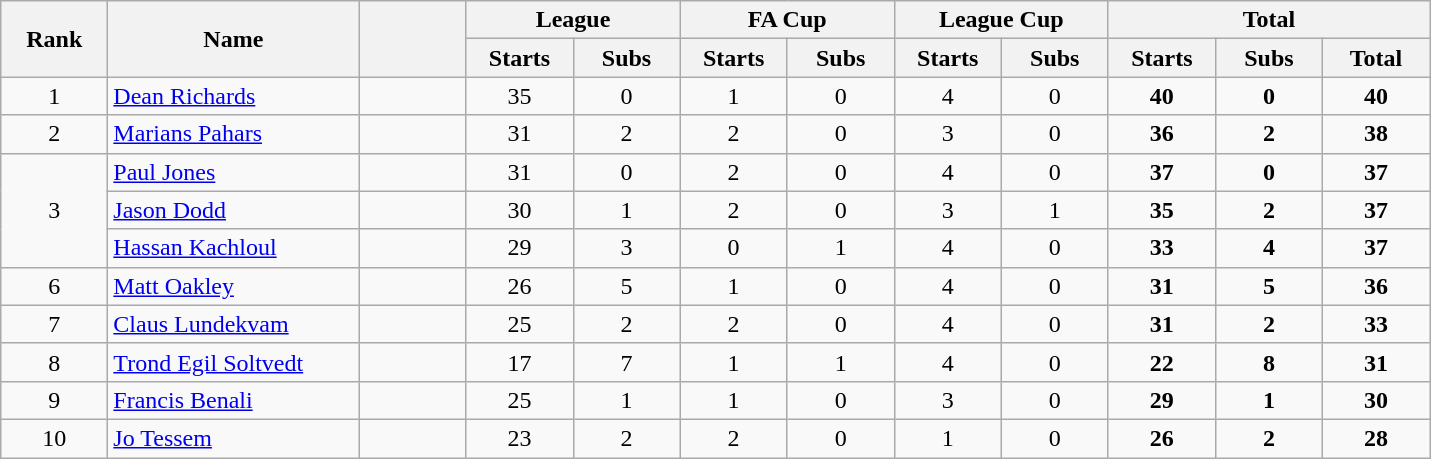<table class="wikitable plainrowheaders" style="text-align:center;">
<tr>
<th scope="col" rowspan="2" style="width:4em;">Rank</th>
<th scope="col" rowspan="2" style="width:10em;">Name</th>
<th scope="col" rowspan="2" style="width:4em;"></th>
<th scope="col" colspan="2">League</th>
<th scope="col" colspan="2">FA Cup</th>
<th scope="col" colspan="2">League Cup</th>
<th scope="col" colspan="3">Total</th>
</tr>
<tr>
<th scope="col" style="width:4em;">Starts</th>
<th scope="col" style="width:4em;">Subs</th>
<th scope="col" style="width:4em;">Starts</th>
<th scope="col" style="width:4em;">Subs</th>
<th scope="col" style="width:4em;">Starts</th>
<th scope="col" style="width:4em;">Subs</th>
<th scope="col" style="width:4em;">Starts</th>
<th scope="col" style="width:4em;">Subs</th>
<th scope="col" style="width:4em;">Total</th>
</tr>
<tr>
<td>1</td>
<td align="left"><a href='#'>Dean Richards</a></td>
<td></td>
<td>35</td>
<td>0</td>
<td>1</td>
<td>0</td>
<td>4</td>
<td>0</td>
<td><strong>40</strong></td>
<td><strong>0</strong></td>
<td><strong>40</strong></td>
</tr>
<tr>
<td>2</td>
<td align="left"><a href='#'>Marians Pahars</a></td>
<td></td>
<td>31</td>
<td>2</td>
<td>2</td>
<td>0</td>
<td>3</td>
<td>0</td>
<td><strong>36</strong></td>
<td><strong>2</strong></td>
<td><strong>38</strong></td>
</tr>
<tr>
<td rowspan="3">3</td>
<td align="left"><a href='#'>Paul Jones</a></td>
<td></td>
<td>31</td>
<td>0</td>
<td>2</td>
<td>0</td>
<td>4</td>
<td>0</td>
<td><strong>37</strong></td>
<td><strong>0</strong></td>
<td><strong>37</strong></td>
</tr>
<tr>
<td align="left"><a href='#'>Jason Dodd</a></td>
<td></td>
<td>30</td>
<td>1</td>
<td>2</td>
<td>0</td>
<td>3</td>
<td>1</td>
<td><strong>35</strong></td>
<td><strong>2</strong></td>
<td><strong>37</strong></td>
</tr>
<tr>
<td align="left"><a href='#'>Hassan Kachloul</a></td>
<td></td>
<td>29</td>
<td>3</td>
<td>0</td>
<td>1</td>
<td>4</td>
<td>0</td>
<td><strong>33</strong></td>
<td><strong>4</strong></td>
<td><strong>37</strong></td>
</tr>
<tr>
<td>6</td>
<td align="left"><a href='#'>Matt Oakley</a></td>
<td></td>
<td>26</td>
<td>5</td>
<td>1</td>
<td>0</td>
<td>4</td>
<td>0</td>
<td><strong>31</strong></td>
<td><strong>5</strong></td>
<td><strong>36</strong></td>
</tr>
<tr>
<td>7</td>
<td align="left"><a href='#'>Claus Lundekvam</a></td>
<td></td>
<td>25</td>
<td>2</td>
<td>2</td>
<td>0</td>
<td>4</td>
<td>0</td>
<td><strong>31</strong></td>
<td><strong>2</strong></td>
<td><strong>33</strong></td>
</tr>
<tr>
<td>8</td>
<td align="left"><a href='#'>Trond Egil Soltvedt</a></td>
<td></td>
<td>17</td>
<td>7</td>
<td>1</td>
<td>1</td>
<td>4</td>
<td>0</td>
<td><strong>22</strong></td>
<td><strong>8</strong></td>
<td><strong>31</strong></td>
</tr>
<tr>
<td>9</td>
<td align="left"><a href='#'>Francis Benali</a></td>
<td></td>
<td>25</td>
<td>1</td>
<td>1</td>
<td>0</td>
<td>3</td>
<td>0</td>
<td><strong>29</strong></td>
<td><strong>1</strong></td>
<td><strong>30</strong></td>
</tr>
<tr>
<td>10</td>
<td align="left"><a href='#'>Jo Tessem</a></td>
<td></td>
<td>23</td>
<td>2</td>
<td>2</td>
<td>0</td>
<td>1</td>
<td>0</td>
<td><strong>26</strong></td>
<td><strong>2</strong></td>
<td><strong>28</strong></td>
</tr>
</table>
